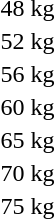<table>
<tr>
<td rowspan=2>48 kg</td>
<td rowspan=2></td>
<td rowspan=2></td>
<td></td>
</tr>
<tr>
<td></td>
</tr>
<tr>
<td rowspan=2>52 kg</td>
<td rowspan=2></td>
<td rowspan=2></td>
<td></td>
</tr>
<tr>
<td></td>
</tr>
<tr>
<td rowspan=2>56 kg</td>
<td rowspan=2></td>
<td rowspan=2></td>
<td></td>
</tr>
<tr>
<td></td>
</tr>
<tr>
<td rowspan=2>60 kg</td>
<td rowspan=2></td>
<td rowspan=2></td>
<td></td>
</tr>
<tr>
<td></td>
</tr>
<tr>
<td rowspan=2>65 kg</td>
<td rowspan=2></td>
<td rowspan=2></td>
<td></td>
</tr>
<tr>
<td></td>
</tr>
<tr>
<td rowspan=2>70 kg</td>
<td rowspan=2></td>
<td rowspan=2></td>
<td></td>
</tr>
<tr>
<td></td>
</tr>
<tr>
<td rowspan=2>75 kg</td>
<td rowspan=2></td>
<td rowspan=2></td>
<td></td>
</tr>
<tr>
<td></td>
</tr>
</table>
